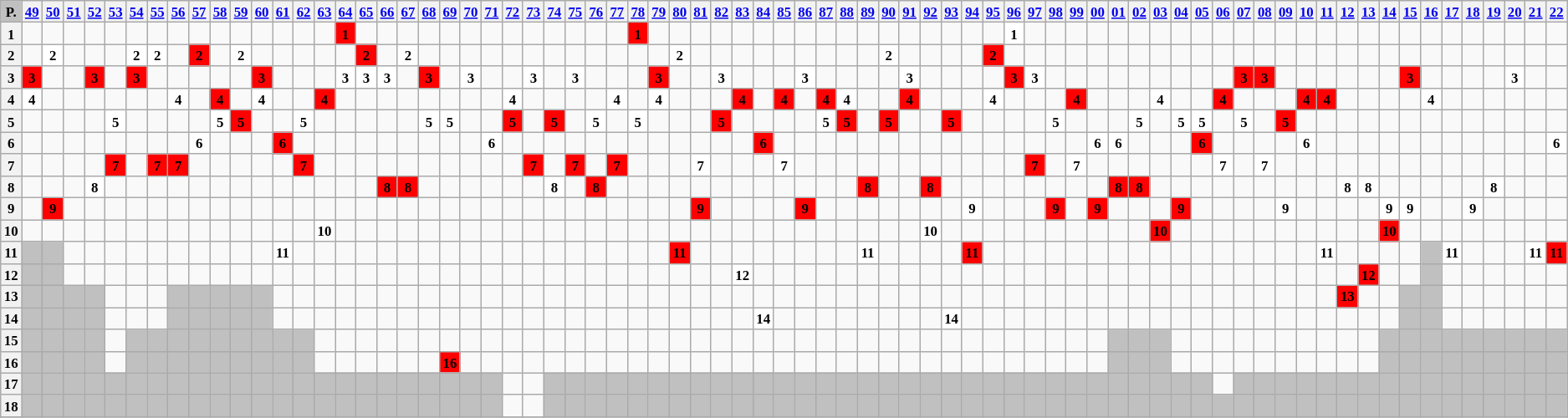<table class="wikitable" style="text-align: center; font-size:70%">
<tr>
<th style="background:#c0c0c0">P.</th>
<th><strong><a href='#'>49</a></strong></th>
<th><strong><a href='#'>50</a></strong></th>
<th><strong><a href='#'>51</a></strong></th>
<th><strong><a href='#'>52</a></strong></th>
<th><strong><a href='#'>53</a></strong></th>
<th><strong><a href='#'>54</a></strong></th>
<th><strong><a href='#'>55</a></strong></th>
<th><strong><a href='#'>56</a></strong></th>
<th><strong><a href='#'>57</a></strong></th>
<th><strong><a href='#'>58</a></strong></th>
<th><strong><a href='#'>59</a></strong></th>
<th><strong><a href='#'>60</a></strong></th>
<th><strong><a href='#'>61</a></strong></th>
<th><strong><a href='#'>62</a></strong></th>
<th><strong><a href='#'>63</a></strong></th>
<th><strong><a href='#'>64</a></strong></th>
<th><strong><a href='#'>65</a></strong></th>
<th><strong><a href='#'>66</a></strong></th>
<th><strong><a href='#'>67</a></strong></th>
<th><strong><a href='#'>68</a></strong></th>
<th><strong><a href='#'>69</a></strong></th>
<th><strong><a href='#'>70</a></strong></th>
<th><strong><a href='#'>71</a></strong></th>
<th><strong><a href='#'>72</a></strong></th>
<th><strong><a href='#'>73</a></strong></th>
<th><strong><a href='#'>74</a></strong></th>
<th><strong><a href='#'>75</a></strong></th>
<th><strong><a href='#'>76</a></strong></th>
<th><strong><a href='#'>77</a></strong></th>
<th><strong><a href='#'>78</a></strong></th>
<th><strong><a href='#'>79</a></strong></th>
<th><strong><a href='#'>80</a></strong></th>
<th><strong><a href='#'>81</a></strong></th>
<th><strong><a href='#'>82</a></strong></th>
<th><strong><a href='#'>83</a></strong></th>
<th><strong><a href='#'>84</a></strong></th>
<th><strong><a href='#'>85</a></strong></th>
<th><strong><a href='#'>86</a></strong></th>
<th><strong><a href='#'>87</a></strong></th>
<th><strong><a href='#'>88</a></strong></th>
<th><strong><a href='#'>89</a></strong></th>
<th><strong><a href='#'>90</a></strong></th>
<th><strong><a href='#'>91</a></strong></th>
<th><strong><a href='#'>92</a></strong></th>
<th><strong><a href='#'>93</a></strong></th>
<th><strong><a href='#'>94</a></strong></th>
<th><strong><a href='#'>95</a></strong></th>
<th><strong><a href='#'>96</a></strong></th>
<th><strong><a href='#'>97</a></strong></th>
<th><strong><a href='#'>98</a></strong></th>
<th><strong><a href='#'>99</a></strong></th>
<th><strong><a href='#'>00</a></strong></th>
<th><strong><a href='#'>01</a></strong></th>
<th><strong><a href='#'>02</a></strong></th>
<th><strong><a href='#'>03</a></strong></th>
<th><strong><a href='#'>04</a></strong></th>
<th><strong><a href='#'>05</a></strong></th>
<th><strong><a href='#'>06</a></strong></th>
<th><strong><a href='#'>07</a></strong></th>
<th><strong><a href='#'>08</a></strong></th>
<th><strong><a href='#'>09</a></strong></th>
<th><strong><a href='#'>10</a></strong></th>
<th><strong><a href='#'>11</a></strong></th>
<th><strong><a href='#'>12</a></strong></th>
<th><strong><a href='#'>13</a></strong></th>
<th><strong><a href='#'>14</a></strong></th>
<th><strong><a href='#'>15</a></strong></th>
<th><strong><a href='#'>16</a></strong></th>
<th><strong><a href='#'>17</a></strong></th>
<th><strong><a href='#'>18</a></strong></th>
<th><strong><a href='#'>19</a></strong></th>
<th><strong><a href='#'>20</a></strong></th>
<th><strong><a href='#'>21</a></strong></th>
<th><strong><a href='#'>22</a></strong></th>
</tr>
<tr>
<th>1</th>
<td></td>
<td></td>
<td></td>
<td></td>
<td></td>
<td></td>
<td></td>
<td></td>
<td></td>
<td></td>
<td></td>
<td></td>
<td></td>
<td></td>
<td></td>
<td style="background-color:red;color:black;"><strong>1</strong></td>
<td></td>
<td></td>
<td></td>
<td></td>
<td></td>
<td></td>
<td></td>
<td></td>
<td></td>
<td></td>
<td></td>
<td></td>
<td></td>
<td style="background-color:red;color:black;"><strong>1</strong></td>
<td></td>
<td></td>
<td></td>
<td></td>
<td></td>
<td></td>
<td></td>
<td></td>
<td></td>
<td></td>
<td></td>
<td></td>
<td></td>
<td></td>
<td></td>
<td></td>
<td></td>
<td style="background-color:white;color:black;"><strong>1</strong></td>
<td></td>
<td></td>
<td></td>
<td></td>
<td></td>
<td></td>
<td></td>
<td></td>
<td></td>
<td></td>
<td></td>
<td></td>
<td></td>
<td></td>
<td></td>
<td></td>
<td></td>
<td></td>
<td></td>
<td></td>
<td></td>
<td></td>
<td></td>
<td></td>
<td></td>
<td></td>
</tr>
<tr>
<th>2</th>
<td></td>
<td style="background-color:white;color:black;"><strong>2</strong></td>
<td></td>
<td></td>
<td></td>
<td style="background-color:white;color:black;"><strong>2</strong></td>
<td style="background-color:white;color:black;"><strong>2</strong></td>
<td></td>
<td style="background-color:red;color:black;"><strong>2</strong></td>
<td></td>
<td style="background-color:white;color:black;"><strong>2</strong></td>
<td></td>
<td></td>
<td></td>
<td></td>
<td></td>
<td style="background-color:red;color:black;"><strong>2</strong></td>
<td></td>
<td style="background-color:white;color:black;"><strong>2</strong></td>
<td></td>
<td></td>
<td></td>
<td></td>
<td></td>
<td></td>
<td></td>
<td></td>
<td></td>
<td></td>
<td></td>
<td></td>
<td style="background-color:white;color:black;"><strong>2</strong></td>
<td></td>
<td></td>
<td></td>
<td></td>
<td></td>
<td></td>
<td></td>
<td></td>
<td></td>
<td style="background-color:white;color:black;"><strong>2</strong></td>
<td></td>
<td></td>
<td></td>
<td></td>
<td style="background-color:red;color:black;"><strong>2</strong></td>
<td></td>
<td></td>
<td></td>
<td></td>
<td></td>
<td></td>
<td></td>
<td></td>
<td></td>
<td></td>
<td></td>
<td></td>
<td></td>
<td></td>
<td></td>
<td></td>
<td></td>
<td></td>
<td></td>
<td></td>
<td></td>
<td></td>
<td></td>
<td></td>
<td></td>
<td></td>
<td></td>
</tr>
<tr>
<th>3</th>
<td style="background-color:red;color:black;"><strong>3</strong></td>
<td></td>
<td></td>
<td style="background-color:red;color:black;"><strong>3</strong></td>
<td></td>
<td style="background-color:red;color:black;"><strong>3</strong></td>
<td></td>
<td></td>
<td></td>
<td></td>
<td></td>
<td style="background-color:red;color:black;"><strong>3</strong></td>
<td></td>
<td></td>
<td></td>
<td style="background-color:white;color:black;"><strong>3</strong></td>
<td style="background-color:white;color:black;"><strong>3</strong></td>
<td style="background-color:white;color:black;"><strong>3</strong></td>
<td></td>
<td style="background-color:red;color:black;"><strong>3</strong></td>
<td></td>
<td style="background-color:white;color:black;"><strong>3</strong></td>
<td></td>
<td></td>
<td style="background-color:white;color:black;"><strong>3</strong></td>
<td></td>
<td style="background-color:white;color:black;"><strong>3</strong></td>
<td></td>
<td></td>
<td></td>
<td style="background-color:red;color:black;"><strong>3</strong></td>
<td></td>
<td></td>
<td style="background-color:white;color:black;"><strong>3</strong></td>
<td></td>
<td></td>
<td></td>
<td style="background-color:white;color:black;"><strong>3</strong></td>
<td></td>
<td></td>
<td></td>
<td></td>
<td style="background-color:white;color:black;"><strong>3</strong></td>
<td></td>
<td></td>
<td></td>
<td></td>
<td style="background-color:red;color:black;"><strong>3</strong></td>
<td style="background-color:white;color:black;"><strong>3</strong></td>
<td></td>
<td></td>
<td></td>
<td></td>
<td></td>
<td></td>
<td></td>
<td></td>
<td></td>
<td style="background-color:red;color:black;"><strong>3</strong></td>
<td style="background-color:red;color:black;"><strong>3</strong></td>
<td></td>
<td></td>
<td></td>
<td></td>
<td></td>
<td></td>
<td style="background-color:red;color:black;"><strong>3</strong></td>
<td></td>
<td></td>
<td></td>
<td></td>
<td style="background-color:white;color:black;"><strong>3</strong></td>
<td></td>
<td></td>
</tr>
<tr>
<th>4</th>
<td style="background-color:white;color:black;"><strong>4</strong></td>
<td></td>
<td></td>
<td></td>
<td></td>
<td></td>
<td></td>
<td style="background-color:white;color:black;"><strong>4</strong></td>
<td></td>
<td style="background-color:red;color:black;"><strong>4</strong></td>
<td></td>
<td style="background-color:white;color:black;"><strong>4</strong></td>
<td></td>
<td></td>
<td style="background-color:red;color:black;"><strong>4</strong></td>
<td></td>
<td></td>
<td></td>
<td></td>
<td></td>
<td></td>
<td></td>
<td></td>
<td style="background-color:white;color:black;"><strong>4</strong></td>
<td></td>
<td></td>
<td></td>
<td></td>
<td style="background-color:white;color:black;"><strong>4</strong></td>
<td></td>
<td style="background-color:white;color:black;"><strong>4</strong></td>
<td></td>
<td></td>
<td></td>
<td style="background-color:red;color:black;"><strong>4</strong></td>
<td></td>
<td style="background-color:red;color:black;"><strong>4</strong></td>
<td></td>
<td style="background-color:red;color:black;"><strong>4</strong></td>
<td style="background-color:white;color:black;"><strong>4</strong></td>
<td></td>
<td></td>
<td style="background-color:red;color:black;"><strong>4</strong></td>
<td></td>
<td></td>
<td></td>
<td style="background-color:white;color:black;"><strong>4</strong></td>
<td></td>
<td></td>
<td></td>
<td style="background-color:red;color:black;"><strong>4</strong></td>
<td></td>
<td></td>
<td></td>
<td style="background-color:white;color:black;"><strong>4</strong></td>
<td></td>
<td></td>
<td style="background-color:red;color:black;"><strong>4</strong></td>
<td></td>
<td></td>
<td></td>
<td style="background-color:red;color:black;"><strong>4</strong></td>
<td style="background-color:red;color:black;"><strong>4</strong></td>
<td></td>
<td></td>
<td></td>
<td></td>
<td style="background-color:white;color:black;"><strong>4</strong></td>
<td></td>
<td></td>
<td></td>
<td></td>
<td></td>
<td></td>
</tr>
<tr>
<th>5</th>
<td></td>
<td></td>
<td></td>
<td></td>
<td style="background-color:white;color:black;"><strong>5</strong></td>
<td></td>
<td></td>
<td></td>
<td></td>
<td style="background-color:white;color:black;"><strong>5</strong></td>
<td style="background-color:red;color:black;"><strong>5</strong></td>
<td></td>
<td></td>
<td style="background-color:white;color:black;"><strong>5</strong></td>
<td></td>
<td></td>
<td></td>
<td></td>
<td></td>
<td style="background-color:white;color:black;"><strong>5</strong></td>
<td style="background-color:white;color:black;"><strong>5</strong></td>
<td></td>
<td></td>
<td style="background-color:red;color:black;"><strong>5</strong></td>
<td></td>
<td style="background-color:red;color:black;"><strong>5</strong></td>
<td></td>
<td style="background-color:white;color:black;"><strong>5</strong></td>
<td></td>
<td style="background-color:white;color:black;"><strong>5</strong></td>
<td></td>
<td></td>
<td></td>
<td style="background-color:red;color:black;"><strong>5</strong></td>
<td></td>
<td></td>
<td></td>
<td></td>
<td style="background-color:white;color:black;"><strong>5</strong></td>
<td style="background-color:red;color:black;"><strong>5</strong></td>
<td></td>
<td style="background-color:red;color:black;"><strong>5</strong></td>
<td></td>
<td></td>
<td style="background-color:red;color:black;"><strong>5</strong></td>
<td></td>
<td></td>
<td></td>
<td></td>
<td style="background-color:white;color:black;"><strong>5</strong></td>
<td></td>
<td></td>
<td></td>
<td style="background-color:white;color:black;"><strong>5</strong></td>
<td></td>
<td style="background-color:white;color:black;"><strong>5</strong></td>
<td style="background-color:white;color:black;"><strong>5</strong></td>
<td></td>
<td style="background-color:white;color:black;"><strong>5</strong></td>
<td></td>
<td style="background-color:red;color:black;"><strong>5</strong></td>
<td></td>
<td></td>
<td></td>
<td></td>
<td></td>
<td></td>
<td></td>
<td></td>
<td></td>
<td></td>
<td></td>
<td></td>
<td></td>
</tr>
<tr>
<th>6</th>
<td></td>
<td></td>
<td></td>
<td></td>
<td></td>
<td></td>
<td></td>
<td></td>
<td style="background-color:white;color:black;"><strong>6</strong></td>
<td></td>
<td></td>
<td></td>
<td style="background-color:red;color:black;"><strong>6</strong></td>
<td></td>
<td></td>
<td></td>
<td></td>
<td></td>
<td></td>
<td></td>
<td></td>
<td></td>
<td style="background-color:white;color:black;"><strong>6</strong></td>
<td></td>
<td></td>
<td></td>
<td></td>
<td></td>
<td></td>
<td></td>
<td></td>
<td></td>
<td></td>
<td></td>
<td></td>
<td style="background-color:red;color:black;"><strong>6</strong></td>
<td></td>
<td></td>
<td></td>
<td></td>
<td></td>
<td></td>
<td></td>
<td></td>
<td></td>
<td></td>
<td></td>
<td></td>
<td></td>
<td></td>
<td></td>
<td style="background-color:white;color:black;"><strong>6</strong></td>
<td style="background-color:white;color:black;"><strong>6</strong></td>
<td></td>
<td></td>
<td></td>
<td style="background-color:red;color:black;"><strong>6</strong></td>
<td></td>
<td></td>
<td></td>
<td></td>
<td style="background-color:white;color:black;"><strong>6</strong></td>
<td></td>
<td></td>
<td></td>
<td></td>
<td></td>
<td></td>
<td></td>
<td></td>
<td></td>
<td></td>
<td></td>
<td style="background-color:white;color:black;"><strong>6</strong></td>
</tr>
<tr>
<th>7</th>
<td></td>
<td></td>
<td></td>
<td></td>
<td style="background-color:red;color:black;"><strong>7</strong></td>
<td></td>
<td style="background-color:red;color:black;"><strong>7</strong></td>
<td style="background-color:red;color:black;"><strong>7</strong></td>
<td></td>
<td></td>
<td></td>
<td></td>
<td></td>
<td style="background-color:red;color:black;"><strong>7</strong></td>
<td></td>
<td></td>
<td></td>
<td></td>
<td></td>
<td></td>
<td></td>
<td></td>
<td></td>
<td></td>
<td style="background-color:red;color:black;"><strong>7</strong></td>
<td></td>
<td style="background-color:red;color:black;"><strong>7</strong></td>
<td></td>
<td style="background-color:red;color:black;"><strong>7</strong></td>
<td></td>
<td></td>
<td></td>
<td style="background-color:white;color:black;"><strong>7</strong></td>
<td></td>
<td></td>
<td></td>
<td style="background-color:white;color:black;"><strong>7</strong></td>
<td></td>
<td></td>
<td></td>
<td></td>
<td></td>
<td></td>
<td></td>
<td></td>
<td></td>
<td></td>
<td></td>
<td style="background-color:red;color:black;"><strong>7</strong></td>
<td></td>
<td style="background-color:white;color:black;"><strong>7</strong></td>
<td></td>
<td></td>
<td></td>
<td></td>
<td></td>
<td></td>
<td style="background-color:white;color:black;"><strong>7</strong></td>
<td></td>
<td style="background-color:white;color:black;"><strong>7</strong></td>
<td></td>
<td></td>
<td></td>
<td></td>
<td></td>
<td></td>
<td></td>
<td></td>
<td></td>
<td></td>
<td></td>
<td></td>
<td></td>
<td></td>
</tr>
<tr>
<th>8</th>
<td></td>
<td></td>
<td></td>
<td style="background-color:white;color:black;"><strong>8</strong></td>
<td></td>
<td></td>
<td></td>
<td></td>
<td></td>
<td></td>
<td></td>
<td></td>
<td></td>
<td></td>
<td></td>
<td></td>
<td></td>
<td style="background-color:red;color:black;"><strong>8</strong></td>
<td style="background-color:red;color:black;"><strong>8</strong></td>
<td></td>
<td></td>
<td></td>
<td></td>
<td></td>
<td></td>
<td style="background-color:white;color:black;"><strong>8</strong></td>
<td></td>
<td style="background-color:red;color:black;"><strong>8</strong></td>
<td></td>
<td></td>
<td></td>
<td></td>
<td></td>
<td></td>
<td></td>
<td></td>
<td></td>
<td></td>
<td></td>
<td></td>
<td style="background-color:red;color:black;"><strong>8</strong></td>
<td></td>
<td></td>
<td style="background-color:red;color:black;"><strong>8</strong></td>
<td></td>
<td></td>
<td></td>
<td></td>
<td></td>
<td></td>
<td></td>
<td></td>
<td style="background-color:red;color:black;"><strong>8</strong></td>
<td style="background-color:red;color:black;"><strong>8</strong></td>
<td></td>
<td></td>
<td></td>
<td></td>
<td></td>
<td></td>
<td></td>
<td></td>
<td></td>
<td style="background-color:white;color:black;"><strong>8</strong></td>
<td style="background-color:white;color:black;"><strong>8</strong></td>
<td></td>
<td></td>
<td></td>
<td></td>
<td></td>
<td style="background-color:white;color:black;"><strong>8</strong></td>
<td></td>
<td></td>
<td></td>
</tr>
<tr>
<th>9</th>
<td></td>
<td style="background-color:red;color:black;"><strong>9</strong></td>
<td></td>
<td></td>
<td></td>
<td></td>
<td></td>
<td></td>
<td></td>
<td></td>
<td></td>
<td></td>
<td></td>
<td></td>
<td></td>
<td></td>
<td></td>
<td></td>
<td></td>
<td></td>
<td></td>
<td></td>
<td></td>
<td></td>
<td></td>
<td></td>
<td></td>
<td></td>
<td></td>
<td></td>
<td></td>
<td></td>
<td style="background-color:red;color:black;"><strong>9</strong></td>
<td></td>
<td></td>
<td></td>
<td></td>
<td style="background-color:red;color:black;"><strong>9</strong></td>
<td></td>
<td></td>
<td></td>
<td></td>
<td></td>
<td></td>
<td></td>
<td style="background-color:white;color:black;"><strong>9</strong></td>
<td></td>
<td></td>
<td></td>
<td style="background-color:red;color:black;"><strong>9</strong></td>
<td></td>
<td style="background-color:red;color:black;"><strong>9</strong></td>
<td></td>
<td></td>
<td></td>
<td style="background-color:red;color:black;"><strong>9</strong></td>
<td></td>
<td></td>
<td></td>
<td></td>
<td style="background-color:white;color:black;"><strong>9</strong></td>
<td></td>
<td></td>
<td></td>
<td></td>
<td style="background-color:white;color:black;"><strong>9</strong></td>
<td style="background-color:white;color:black;"><strong>9</strong></td>
<td></td>
<td></td>
<td style="background-color:white;color:black;"><strong>9</strong></td>
<td></td>
<td></td>
<td></td>
<td></td>
</tr>
<tr>
<th>10</th>
<td></td>
<td></td>
<td></td>
<td></td>
<td></td>
<td></td>
<td></td>
<td></td>
<td></td>
<td></td>
<td></td>
<td></td>
<td></td>
<td></td>
<td style="background-color:white;color:black;"><strong>10</strong></td>
<td></td>
<td></td>
<td></td>
<td></td>
<td></td>
<td></td>
<td></td>
<td></td>
<td></td>
<td></td>
<td></td>
<td></td>
<td></td>
<td></td>
<td></td>
<td></td>
<td></td>
<td></td>
<td></td>
<td></td>
<td></td>
<td></td>
<td></td>
<td></td>
<td></td>
<td></td>
<td></td>
<td></td>
<td style="background-color:white;color:black;"><strong>10</strong></td>
<td></td>
<td></td>
<td></td>
<td></td>
<td></td>
<td></td>
<td></td>
<td></td>
<td></td>
<td></td>
<td style="background-color:red;color:black;"><strong>10</strong></td>
<td></td>
<td></td>
<td></td>
<td></td>
<td></td>
<td></td>
<td></td>
<td></td>
<td></td>
<td></td>
<td style="background-color:red;color:black;"><strong>10</strong></td>
<td></td>
<td></td>
<td></td>
<td></td>
<td></td>
<td></td>
<td></td>
<td></td>
</tr>
<tr>
<th>11</th>
<td style="background:#c0c0c0"></td>
<td style="background:#c0c0c0"></td>
<td></td>
<td></td>
<td></td>
<td></td>
<td></td>
<td></td>
<td></td>
<td></td>
<td></td>
<td></td>
<td style="background-color:white;color:black;"><strong>11</strong></td>
<td></td>
<td></td>
<td></td>
<td></td>
<td></td>
<td></td>
<td></td>
<td></td>
<td></td>
<td></td>
<td></td>
<td></td>
<td></td>
<td></td>
<td></td>
<td></td>
<td></td>
<td></td>
<td style="background-color:red;color:black;"><strong>11</strong></td>
<td></td>
<td></td>
<td></td>
<td></td>
<td></td>
<td></td>
<td></td>
<td></td>
<td style="background-color:white;color:black;"><strong>11</strong></td>
<td></td>
<td></td>
<td></td>
<td></td>
<td style="background-color:red;color:black;"><strong>11</strong></td>
<td></td>
<td></td>
<td></td>
<td></td>
<td></td>
<td></td>
<td></td>
<td></td>
<td></td>
<td></td>
<td></td>
<td></td>
<td></td>
<td></td>
<td></td>
<td></td>
<td style="background-color:white;color:black;"><strong>11</strong></td>
<td></td>
<td></td>
<td></td>
<td></td>
<td style="background:#c0c0c0"></td>
<td style="background-color:white;color:black;"><strong>11</strong></td>
<td></td>
<td></td>
<td></td>
<td style="background-color:white;color:black;"><strong>11</strong></td>
<td style="background-color:red;color:black;"><strong>11</strong></td>
</tr>
<tr>
<th>12</th>
<td style="background:#c0c0c0"></td>
<td style="background:#c0c0c0"></td>
<td></td>
<td></td>
<td></td>
<td></td>
<td></td>
<td></td>
<td></td>
<td></td>
<td></td>
<td></td>
<td></td>
<td></td>
<td></td>
<td></td>
<td></td>
<td></td>
<td></td>
<td></td>
<td></td>
<td></td>
<td></td>
<td></td>
<td></td>
<td></td>
<td></td>
<td></td>
<td></td>
<td></td>
<td></td>
<td></td>
<td></td>
<td></td>
<td style="background-color:white;color:black;"><strong>12</strong></td>
<td></td>
<td></td>
<td></td>
<td></td>
<td></td>
<td></td>
<td></td>
<td></td>
<td></td>
<td></td>
<td></td>
<td></td>
<td></td>
<td></td>
<td></td>
<td></td>
<td></td>
<td></td>
<td></td>
<td></td>
<td></td>
<td></td>
<td></td>
<td></td>
<td></td>
<td></td>
<td></td>
<td></td>
<td></td>
<td style="background-color:red;color:black;"><strong>12</strong></td>
<td></td>
<td></td>
<td style="background:#c0c0c0"></td>
<td></td>
<td></td>
<td></td>
<td></td>
<td></td>
<td></td>
</tr>
<tr>
<th>13</th>
<td style="background:#c0c0c0"></td>
<td style="background:#c0c0c0"></td>
<td style="background:#c0c0c0"></td>
<td style="background:#c0c0c0"></td>
<td></td>
<td></td>
<td></td>
<td style="background:#c0c0c0"></td>
<td style="background:#c0c0c0"></td>
<td style="background:#c0c0c0"></td>
<td style="background:#c0c0c0"></td>
<td style="background:#c0c0c0"></td>
<td></td>
<td></td>
<td></td>
<td></td>
<td></td>
<td></td>
<td></td>
<td></td>
<td></td>
<td></td>
<td></td>
<td></td>
<td></td>
<td></td>
<td></td>
<td></td>
<td></td>
<td></td>
<td></td>
<td></td>
<td></td>
<td></td>
<td></td>
<td></td>
<td></td>
<td></td>
<td></td>
<td></td>
<td></td>
<td></td>
<td></td>
<td></td>
<td></td>
<td></td>
<td></td>
<td></td>
<td></td>
<td></td>
<td></td>
<td></td>
<td></td>
<td></td>
<td></td>
<td></td>
<td></td>
<td></td>
<td></td>
<td></td>
<td></td>
<td></td>
<td></td>
<td style="background-color:red;color:black;"><strong>13</strong></td>
<td></td>
<td></td>
<td style="background:#c0c0c0"></td>
<td style="background:#c0c0c0"></td>
<td></td>
<td></td>
<td></td>
<td></td>
<td></td>
<td></td>
</tr>
<tr>
<th>14</th>
<td style="background:#c0c0c0"></td>
<td style="background:#c0c0c0"></td>
<td style="background:#c0c0c0"></td>
<td style="background:#c0c0c0"></td>
<td></td>
<td></td>
<td></td>
<td style="background:#c0c0c0"></td>
<td style="background:#c0c0c0"></td>
<td style="background:#c0c0c0"></td>
<td style="background:#c0c0c0"></td>
<td style="background:#c0c0c0"></td>
<td></td>
<td></td>
<td></td>
<td></td>
<td></td>
<td></td>
<td></td>
<td></td>
<td></td>
<td></td>
<td></td>
<td></td>
<td></td>
<td></td>
<td></td>
<td></td>
<td></td>
<td></td>
<td></td>
<td></td>
<td></td>
<td></td>
<td></td>
<td style="background-color:white;color:black;"><strong>14</strong></td>
<td></td>
<td></td>
<td></td>
<td></td>
<td></td>
<td></td>
<td></td>
<td></td>
<td style="background-color:white;color:black;"><strong>14</strong></td>
<td></td>
<td></td>
<td></td>
<td></td>
<td></td>
<td></td>
<td></td>
<td></td>
<td></td>
<td></td>
<td></td>
<td></td>
<td></td>
<td></td>
<td></td>
<td></td>
<td></td>
<td></td>
<td></td>
<td></td>
<td></td>
<td style="background:#c0c0c0"></td>
<td style="background:#c0c0c0"></td>
<td></td>
<td></td>
<td></td>
<td></td>
<td></td>
<td></td>
</tr>
<tr>
<th>15</th>
<td style="background:#c0c0c0"></td>
<td style="background:#c0c0c0"></td>
<td style="background:#c0c0c0"></td>
<td style="background:#c0c0c0"></td>
<td></td>
<td style="background:#c0c0c0"></td>
<td style="background:#c0c0c0"></td>
<td style="background:#c0c0c0"></td>
<td style="background:#c0c0c0"></td>
<td style="background:#c0c0c0"></td>
<td style="background:#c0c0c0"></td>
<td style="background:#c0c0c0"></td>
<td style="background:#c0c0c0"></td>
<td style="background:#c0c0c0"></td>
<td></td>
<td></td>
<td></td>
<td></td>
<td></td>
<td></td>
<td></td>
<td></td>
<td></td>
<td></td>
<td></td>
<td></td>
<td></td>
<td></td>
<td></td>
<td></td>
<td></td>
<td></td>
<td></td>
<td></td>
<td></td>
<td></td>
<td></td>
<td></td>
<td></td>
<td></td>
<td></td>
<td></td>
<td></td>
<td></td>
<td></td>
<td></td>
<td></td>
<td></td>
<td></td>
<td></td>
<td></td>
<td></td>
<td style="background:#c0c0c0"></td>
<td style="background:#c0c0c0"></td>
<td style="background:#c0c0c0"></td>
<td></td>
<td></td>
<td></td>
<td></td>
<td></td>
<td></td>
<td></td>
<td></td>
<td></td>
<td></td>
<td style="background:#c0c0c0"></td>
<td style="background:#c0c0c0"></td>
<td style="background:#c0c0c0"></td>
<td style="background:#c0c0c0"></td>
<td style="background:#c0c0c0"></td>
<td style="background:#c0c0c0"></td>
<td style="background:#c0c0c0"></td>
<td style="background:#c0c0c0"></td>
<td style="background:#c0c0c0"></td>
</tr>
<tr>
<th>16</th>
<td style="background:#c0c0c0"></td>
<td style="background:#c0c0c0"></td>
<td style="background:#c0c0c0"></td>
<td style="background:#c0c0c0"></td>
<td></td>
<td style="background:#c0c0c0"></td>
<td style="background:#c0c0c0"></td>
<td style="background:#c0c0c0"></td>
<td style="background:#c0c0c0"></td>
<td style="background:#c0c0c0"></td>
<td style="background:#c0c0c0"></td>
<td style="background:#c0c0c0"></td>
<td style="background:#c0c0c0"></td>
<td style="background:#c0c0c0"></td>
<td></td>
<td></td>
<td></td>
<td></td>
<td></td>
<td></td>
<td style="background-color:red;color:black;"><strong>16</strong></td>
<td></td>
<td></td>
<td></td>
<td></td>
<td></td>
<td></td>
<td></td>
<td></td>
<td></td>
<td></td>
<td></td>
<td></td>
<td></td>
<td></td>
<td></td>
<td></td>
<td></td>
<td></td>
<td></td>
<td></td>
<td></td>
<td></td>
<td></td>
<td></td>
<td></td>
<td></td>
<td></td>
<td></td>
<td></td>
<td></td>
<td></td>
<td style="background:#c0c0c0"></td>
<td style="background:#c0c0c0"></td>
<td style="background:#c0c0c0"></td>
<td></td>
<td></td>
<td></td>
<td></td>
<td></td>
<td></td>
<td></td>
<td></td>
<td></td>
<td></td>
<td style="background:#c0c0c0"></td>
<td style="background:#c0c0c0"></td>
<td style="background:#c0c0c0"></td>
<td style="background:#c0c0c0"></td>
<td style="background:#c0c0c0"></td>
<td style="background:#c0c0c0"></td>
<td style="background:#c0c0c0"></td>
<td style="background:#c0c0c0"></td>
<td style="background:#c0c0c0"></td>
</tr>
<tr>
<th>17</th>
<td style="background:#c0c0c0"></td>
<td style="background:#c0c0c0"></td>
<td style="background:#c0c0c0"></td>
<td style="background:#c0c0c0"></td>
<td style="background:#c0c0c0"></td>
<td style="background:#c0c0c0"></td>
<td style="background:#c0c0c0"></td>
<td style="background:#c0c0c0"></td>
<td style="background:#c0c0c0"></td>
<td style="background:#c0c0c0"></td>
<td style="background:#c0c0c0"></td>
<td style="background:#c0c0c0"></td>
<td style="background:#c0c0c0"></td>
<td style="background:#c0c0c0"></td>
<td style="background:#c0c0c0"></td>
<td style="background:#c0c0c0"></td>
<td style="background:#c0c0c0"></td>
<td style="background:#c0c0c0"></td>
<td style="background:#c0c0c0"></td>
<td style="background:#c0c0c0"></td>
<td style="background:#c0c0c0"></td>
<td style="background:#c0c0c0"></td>
<td style="background:#c0c0c0"></td>
<td></td>
<td></td>
<td style="background:#c0c0c0"></td>
<td style="background:#c0c0c0"></td>
<td style="background:#c0c0c0"></td>
<td style="background:#c0c0c0"></td>
<td style="background:#c0c0c0"></td>
<td style="background:#c0c0c0"></td>
<td style="background:#c0c0c0"></td>
<td style="background:#c0c0c0"></td>
<td style="background:#c0c0c0"></td>
<td style="background:#c0c0c0"></td>
<td style="background:#c0c0c0"></td>
<td style="background:#c0c0c0"></td>
<td style="background:#c0c0c0"></td>
<td style="background:#c0c0c0"></td>
<td style="background:#c0c0c0"></td>
<td style="background:#c0c0c0"></td>
<td style="background:#c0c0c0"></td>
<td style="background:#c0c0c0"></td>
<td style="background:#c0c0c0"></td>
<td style="background:#c0c0c0"></td>
<td style="background:#c0c0c0"></td>
<td style="background:#c0c0c0"></td>
<td style="background:#c0c0c0"></td>
<td style="background:#c0c0c0"></td>
<td style="background:#c0c0c0"></td>
<td style="background:#c0c0c0"></td>
<td style="background:#c0c0c0"></td>
<td style="background:#c0c0c0"></td>
<td style="background:#c0c0c0"></td>
<td style="background:#c0c0c0"></td>
<td style="background:#c0c0c0"></td>
<td style="background:#c0c0c0"></td>
<td></td>
<td style="background:#c0c0c0"></td>
<td style="background:#c0c0c0"></td>
<td style="background:#c0c0c0"></td>
<td style="background:#c0c0c0"></td>
<td style="background:#c0c0c0"></td>
<td style="background:#c0c0c0"></td>
<td style="background:#c0c0c0"></td>
<td style="background:#c0c0c0"></td>
<td style="background:#c0c0c0"></td>
<td style="background:#c0c0c0"></td>
<td style="background:#c0c0c0"></td>
<td style="background:#c0c0c0"></td>
<td style="background:#c0c0c0"></td>
<td style="background:#c0c0c0"></td>
<td style="background:#c0c0c0"></td>
<td style="background:#c0c0c0"></td>
</tr>
<tr>
<th>18</th>
<td style="background:#c0c0c0"></td>
<td style="background:#c0c0c0"></td>
<td style="background:#c0c0c0"></td>
<td style="background:#c0c0c0"></td>
<td style="background:#c0c0c0"></td>
<td style="background:#c0c0c0"></td>
<td style="background:#c0c0c0"></td>
<td style="background:#c0c0c0"></td>
<td style="background:#c0c0c0"></td>
<td style="background:#c0c0c0"></td>
<td style="background:#c0c0c0"></td>
<td style="background:#c0c0c0"></td>
<td style="background:#c0c0c0"></td>
<td style="background:#c0c0c0"></td>
<td style="background:#c0c0c0"></td>
<td style="background:#c0c0c0"></td>
<td style="background:#c0c0c0"></td>
<td style="background:#c0c0c0"></td>
<td style="background:#c0c0c0"></td>
<td style="background:#c0c0c0"></td>
<td style="background:#c0c0c0"></td>
<td style="background:#c0c0c0"></td>
<td style="background:#c0c0c0"></td>
<td></td>
<td></td>
<td style="background:#c0c0c0"></td>
<td style="background:#c0c0c0"></td>
<td style="background:#c0c0c0"></td>
<td style="background:#c0c0c0"></td>
<td style="background:#c0c0c0"></td>
<td style="background:#c0c0c0"></td>
<td style="background:#c0c0c0"></td>
<td style="background:#c0c0c0"></td>
<td style="background:#c0c0c0"></td>
<td style="background:#c0c0c0"></td>
<td style="background:#c0c0c0"></td>
<td style="background:#c0c0c0"></td>
<td style="background:#c0c0c0"></td>
<td style="background:#c0c0c0"></td>
<td style="background:#c0c0c0"></td>
<td style="background:#c0c0c0"></td>
<td style="background:#c0c0c0"></td>
<td style="background:#c0c0c0"></td>
<td style="background:#c0c0c0"></td>
<td style="background:#c0c0c0"></td>
<td style="background:#c0c0c0"></td>
<td style="background:#c0c0c0"></td>
<td style="background:#c0c0c0"></td>
<td style="background:#c0c0c0"></td>
<td style="background:#c0c0c0"></td>
<td style="background:#c0c0c0"></td>
<td style="background:#c0c0c0"></td>
<td style="background:#c0c0c0"></td>
<td style="background:#c0c0c0"></td>
<td style="background:#c0c0c0"></td>
<td style="background:#c0c0c0"></td>
<td style="background:#c0c0c0"></td>
<td style="background:#c0c0c0"></td>
<td style="background:#c0c0c0"></td>
<td style="background:#c0c0c0"></td>
<td style="background:#c0c0c0"></td>
<td style="background:#c0c0c0"></td>
<td style="background:#c0c0c0"></td>
<td style="background:#c0c0c0"></td>
<td style="background:#c0c0c0"></td>
<td style="background:#c0c0c0"></td>
<td style="background:#c0c0c0"></td>
<td style="background:#c0c0c0"></td>
<td style="background:#c0c0c0"></td>
<td style="background:#c0c0c0"></td>
<td style="background:#c0c0c0"></td>
<td style="background:#c0c0c0"></td>
<td style="background:#c0c0c0"></td>
<td style="background:#c0c0c0"></td>
</tr>
<tr>
</tr>
</table>
